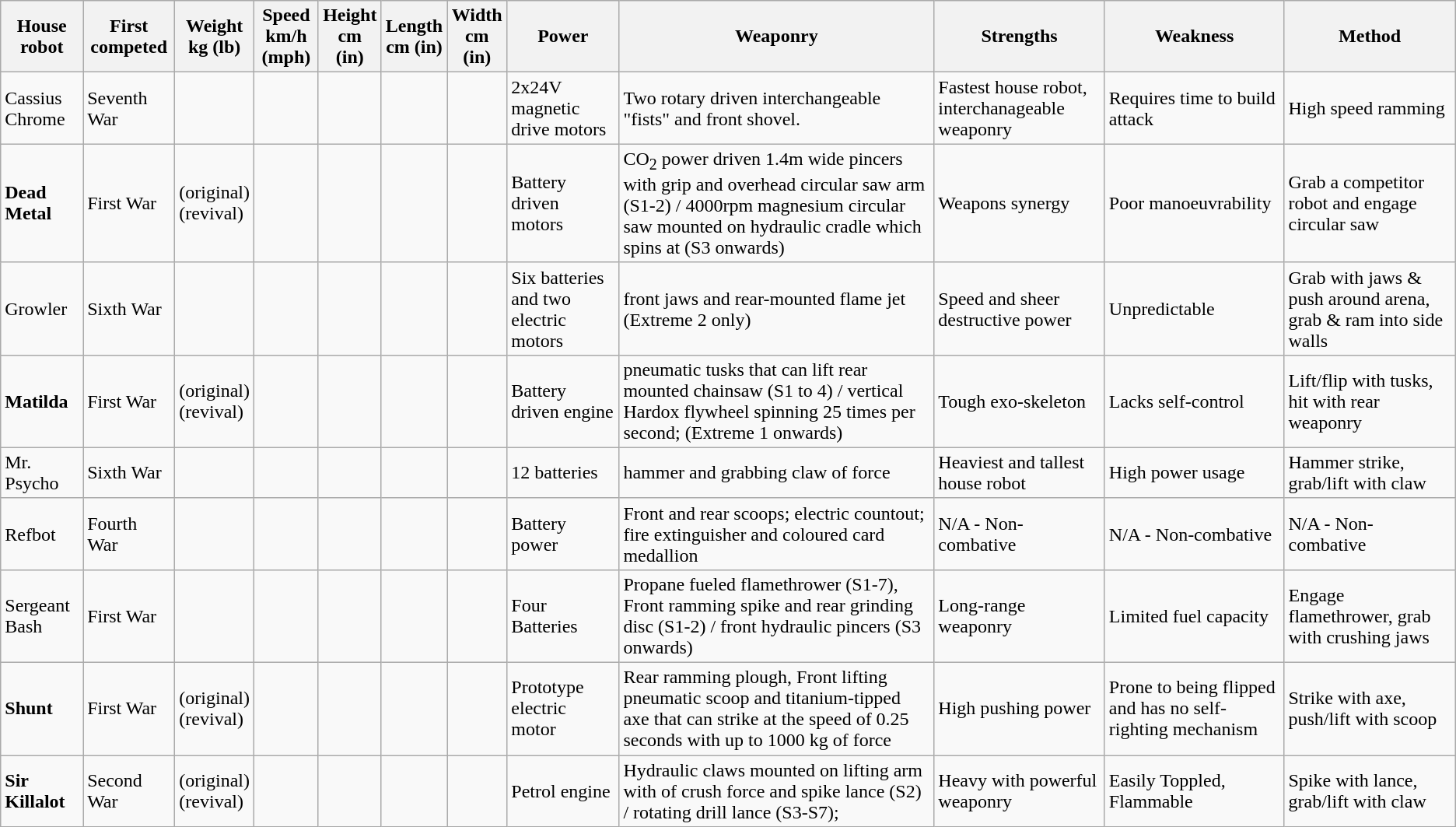<table class="wikitable sortable">
<tr>
<th>House robot</th>
<th>First competed</th>
<th>Weight<br> kg (lb)</th>
<th>Speed<br> km/h (mph)</th>
<th>Height<br> cm (in)</th>
<th>Length<br> cm (in)</th>
<th>Width<br> cm (in)</th>
<th>Power</th>
<th class=unsortable>Weaponry</th>
<th class=unsortable>Strengths</th>
<th class=unsortable>Weakness</th>
<th class=unsortable>Method</th>
</tr>
<tr>
<td>Cassius Chrome</td>
<td data-sort-value="7">Seventh War</td>
<td></td>
<td></td>
<td></td>
<td></td>
<td></td>
<td data-sort-value="magnetic drive motor">2x24V magnetic drive motors</td>
<td>Two rotary driven interchangeable "fists" and front shovel.</td>
<td>Fastest house robot, interchanageable weaponry</td>
<td>Requires time to build attack</td>
<td>High speed ramming</td>
</tr>
<tr>
<td><strong>Dead Metal</strong></td>
<td data-sort-value="1">First War</td>
<td> (original)<br>  (revival)</td>
<td></td>
<td></td>
<td></td>
<td></td>
<td data-sort-value="battery-motor">Battery driven motors</td>
<td>CO<sub>2</sub> power driven 1.4m wide pincers with  grip and overhead circular saw arm (S1-2) / 4000rpm magnesium circular saw mounted on hydraulic cradle which spins at  (S3 onwards)</td>
<td>Weapons synergy</td>
<td>Poor manoeuvrability</td>
<td>Grab a competitor robot and engage circular saw</td>
</tr>
<tr>
<td>Growler</td>
<td data-sort-value="6">Sixth War</td>
<td></td>
<td></td>
<td></td>
<td></td>
<td></td>
<td data-sort-value="battery-motor">Six batteries and two electric motors</td>
<td> front jaws and rear-mounted flame jet (Extreme 2 only)</td>
<td>Speed and sheer destructive power</td>
<td>Unpredictable</td>
<td>Grab with jaws & push around arena, grab & ram into side walls</td>
</tr>
<tr>
<td><strong>Matilda</strong></td>
<td data-sort-value="1">First War</td>
<td> (original)<br>  (revival)</td>
<td></td>
<td></td>
<td></td>
<td></td>
<td data-sort-value="batter-engine">Battery driven engine</td>
<td> pneumatic tusks that can lift  rear mounted chainsaw (S1 to 4) / vertical  Hardox flywheel spinning 25 times per second; (Extreme 1 onwards)</td>
<td>Tough exo-skeleton</td>
<td>Lacks self-control</td>
<td>Lift/flip with tusks, hit with rear weaponry</td>
</tr>
<tr>
<td>Mr. Psycho</td>
<td data-sort-value="6">Sixth War</td>
<td></td>
<td></td>
<td></td>
<td></td>
<td></td>
<td data-sort-value="battery">12 batteries</td>
<td> hammer and grabbing claw of  force</td>
<td>Heaviest and tallest house robot</td>
<td>High power usage</td>
<td>Hammer strike, grab/lift with claw</td>
</tr>
<tr>
<td>Refbot</td>
<td data-sort-value="4">Fourth War</td>
<td></td>
<td></td>
<td></td>
<td></td>
<td></td>
<td data-sort-value="battery">Battery power</td>
<td>Front and rear scoops; electric countout; fire extinguisher and coloured card medallion</td>
<td>N/A - Non-combative</td>
<td>N/A - Non-combative</td>
<td>N/A - Non-combative</td>
</tr>
<tr>
<td>Sergeant Bash</td>
<td data-sort-value="1">First War</td>
<td></td>
<td></td>
<td></td>
<td></td>
<td></td>
<td data-sort-value="battery">Four Batteries</td>
<td>Propane fueled flamethrower (S1-7), Front ramming spike and rear grinding disc (S1-2) / front hydraulic pincers (S3 onwards)</td>
<td>Long-range weaponry</td>
<td>Limited fuel capacity</td>
<td>Engage flamethrower, grab with crushing jaws</td>
</tr>
<tr>
<td><strong>Shunt</strong></td>
<td data-sort-value="1">First War</td>
<td> (original)<br>  (revival)</td>
<td></td>
<td></td>
<td></td>
<td></td>
<td data-sort-value="electric-motor">Prototype electric motor</td>
<td>Rear ramming plough, Front lifting  pneumatic scoop  and titanium-tipped axe that can strike at the speed of 0.25 seconds with up to 1000 kg of force</td>
<td>High pushing power</td>
<td>Prone to being flipped and has no self-righting mechanism</td>
<td>Strike with axe, push/lift with scoop</td>
</tr>
<tr>
<td><strong>Sir Killalot</strong></td>
<td data-sort-value="2">Second War</td>
<td> (original)<br> (revival)</td>
<td></td>
<td></td>
<td></td>
<td></td>
<td data-sort-value="petrol">Petrol engine</td>
<td>Hydraulic claws mounted on lifting arm with  of crush force and spike lance (S2) / rotating drill lance (S3-S7);</td>
<td>Heavy with powerful weaponry</td>
<td>Easily Toppled, Flammable</td>
<td>Spike with lance, grab/lift with claw</td>
</tr>
</table>
